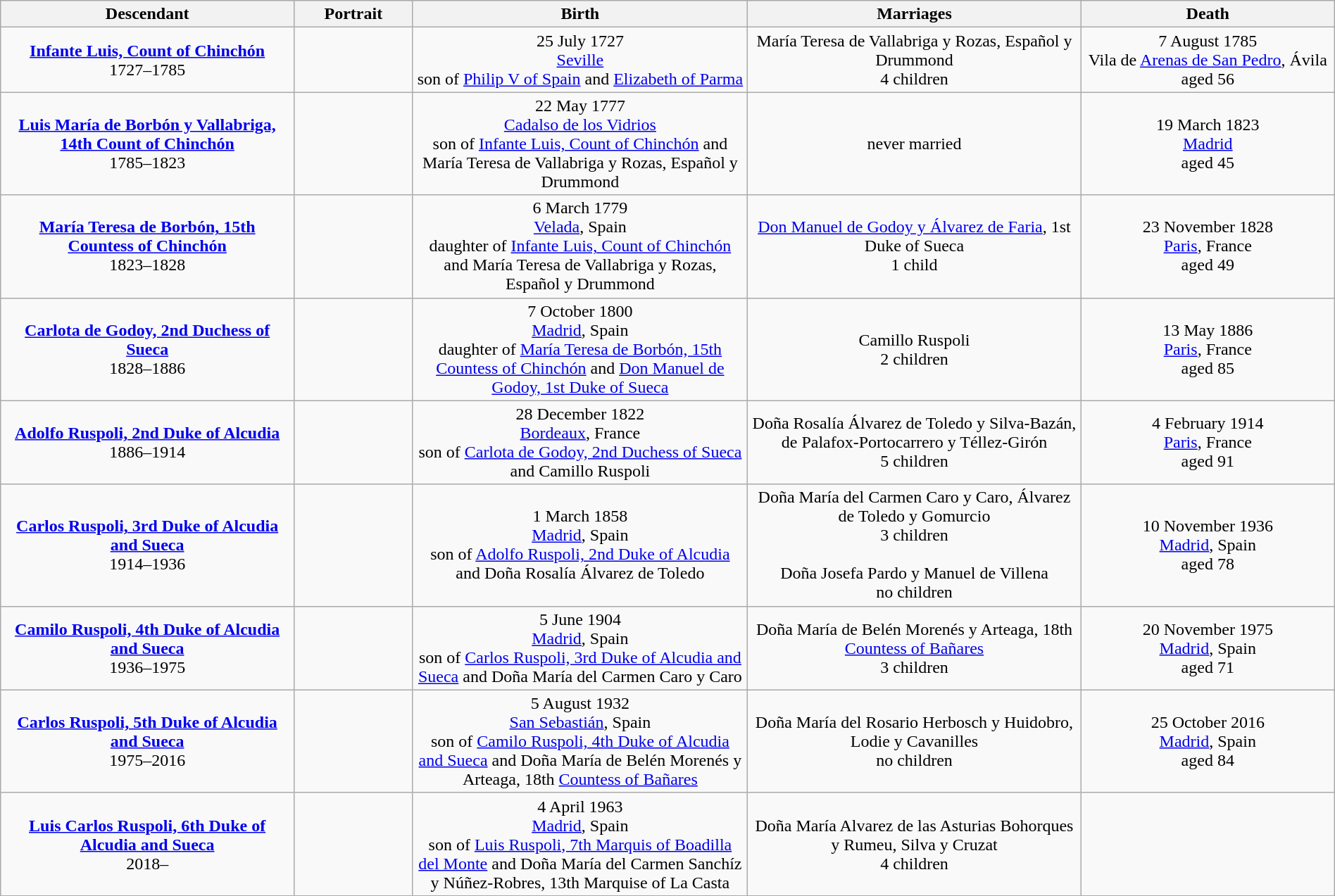<table style="text-align:center; width:100%" class="wikitable">
<tr>
<th width=22%>Descendant</th>
<th width=105px>Portrait</th>
<th>Birth</th>
<th width=25%>Marriages</th>
<th width=19%>Death</th>
</tr>
<tr>
<td><strong><a href='#'>Infante Luis, Count of Chinchón</a></strong><br>1727–1785</td>
<td></td>
<td>25 July 1727<br><a href='#'>Seville</a><br>son of <a href='#'>Philip V of Spain</a> and <a href='#'>Elizabeth of Parma</a></td>
<td>María Teresa de Vallabriga y Rozas, Español y Drummond<br>4 children</td>
<td>7 August 1785<br>Vila de <a href='#'>Arenas de San Pedro</a>, Ávila<br>aged 56</td>
</tr>
<tr>
<td><strong><a href='#'>Luis María de Borbón y Vallabriga, 14th Count of Chinchón</a></strong><br>1785–1823</td>
<td></td>
<td>22 May 1777<br><a href='#'>Cadalso de los Vidrios</a><br>son of <a href='#'>Infante Luis, Count of Chinchón</a> and María Teresa de Vallabriga y Rozas, Español y Drummond</td>
<td>never married</td>
<td>19 March 1823<br><a href='#'>Madrid</a><br>aged 45</td>
</tr>
<tr>
<td><strong><a href='#'>María Teresa de Borbón, 15th Countess of Chinchón</a></strong><br>1823–1828</td>
<td></td>
<td>6 March 1779<br><a href='#'>Velada</a>, Spain<br>daughter of <a href='#'>Infante Luis, Count of Chinchón</a> and María Teresa de Vallabriga y Rozas, Español y Drummond</td>
<td><a href='#'>Don Manuel de Godoy y Álvarez de Faria</a>, 1st Duke of Sueca<br>1 child</td>
<td>23 November 1828<br><a href='#'>Paris</a>, France<br>aged 49</td>
</tr>
<tr>
<td><strong><a href='#'>Carlota de Godoy, 2nd Duchess of Sueca</a></strong><br>1828–1886</td>
<td></td>
<td>7 October 1800<br><a href='#'>Madrid</a>, Spain<br>daughter of <a href='#'>María Teresa de Borbón, 15th Countess of Chinchón</a> and <a href='#'>Don Manuel de Godoy, 1st Duke of Sueca</a></td>
<td>Camillo Ruspoli<br>2 children</td>
<td>13 May 1886<br><a href='#'>Paris</a>, France<br>aged 85</td>
</tr>
<tr>
<td><strong><a href='#'>Adolfo Ruspoli, 2nd Duke of Alcudia</a></strong><br>1886–1914</td>
<td></td>
<td>28 December 1822<br><a href='#'>Bordeaux</a>, France<br>son of <a href='#'>Carlota de Godoy, 2nd Duchess of Sueca</a> and Camillo Ruspoli</td>
<td>Doña Rosalía Álvarez de Toledo y Silva-Bazán, de Palafox-Portocarrero y Téllez-Girón<br>5 children</td>
<td>4 February 1914<br><a href='#'>Paris</a>, France<br>aged 91</td>
</tr>
<tr>
<td><strong><a href='#'>Carlos Ruspoli, 3rd Duke of Alcudia and Sueca</a></strong><br>1914–1936</td>
<td></td>
<td>1 March 1858<br><a href='#'>Madrid</a>, Spain<br>son of <a href='#'>Adolfo Ruspoli, 2nd Duke of Alcudia</a> and Doña Rosalía Álvarez de Toledo</td>
<td>Doña María del Carmen Caro y Caro, Álvarez de Toledo y Gomurcio<br>3 children<br><br>Doña Josefa Pardo y Manuel de Villena<br>no children</td>
<td>10 November 1936<br><a href='#'>Madrid</a>, Spain<br>aged 78</td>
</tr>
<tr>
<td><strong><a href='#'>Camilo Ruspoli, 4th Duke of Alcudia and Sueca</a></strong><br>1936–1975</td>
<td></td>
<td>5 June 1904<br><a href='#'>Madrid</a>, Spain<br>son of <a href='#'>Carlos Ruspoli, 3rd Duke of Alcudia and Sueca</a> and Doña María del Carmen Caro y Caro</td>
<td>Doña María de Belén Morenés y Arteaga, 18th <a href='#'>Countess of Bañares</a><br>3 children</td>
<td>20 November 1975<br><a href='#'>Madrid</a>, Spain<br>aged 71</td>
</tr>
<tr>
<td><strong><a href='#'>Carlos Ruspoli, 5th Duke of Alcudia and Sueca</a></strong><br>1975–2016</td>
<td></td>
<td>5 August 1932<br><a href='#'>San Sebastián</a>, Spain<br>son of <a href='#'>Camilo Ruspoli, 4th Duke of Alcudia and Sueca</a> and Doña María de Belén Morenés y Arteaga, 18th <a href='#'>Countess of Bañares</a></td>
<td>Doña María del Rosario Herbosch y Huidobro, Lodie y Cavanilles<br>no children</td>
<td>25 October 2016<br><a href='#'>Madrid</a>, Spain<br>aged 84</td>
</tr>
<tr>
<td><strong><a href='#'>Luis Carlos Ruspoli, 6th Duke of Alcudia and Sueca</a></strong><br>2018–</td>
<td></td>
<td>4 April 1963<br><a href='#'>Madrid</a>, Spain<br>son of <a href='#'>Luis Ruspoli, 7th Marquis of Boadilla del Monte</a> and Doña María del Carmen Sanchíz y Núñez-Robres, 13th Marquise of La Casta</td>
<td>Doña María Alvarez de las Asturias Bohorques y Rumeu, Silva y Cruzat<br>4 children</td>
<td></td>
</tr>
</table>
